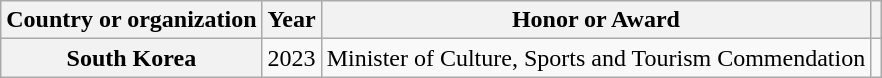<table class="wikitable plainrowheaders" style="margin-right: 0;">
<tr>
<th scope="col">Country or organization</th>
<th scope="col">Year</th>
<th scope="col">Honor or Award</th>
<th scope="col" class="unsortable"></th>
</tr>
<tr>
<th scope="row" rowspan="1">South Korea</th>
<td style="text-align:center">2023</td>
<td>Minister of Culture, Sports and Tourism Commendation</td>
<td style="text-align:center"></td>
</tr>
</table>
